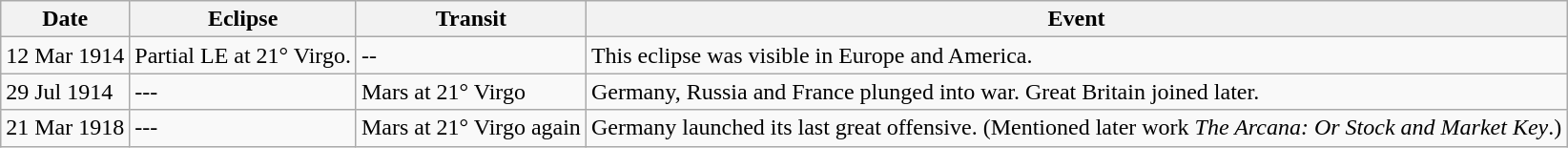<table class="wikitable">
<tr>
<th>Date</th>
<th>Eclipse</th>
<th>Transit</th>
<th>Event</th>
</tr>
<tr>
<td>12 Mar 1914</td>
<td>Partial LE at 21° Virgo.</td>
<td>--</td>
<td>This eclipse was visible in Europe and America.</td>
</tr>
<tr>
<td>29 Jul 1914</td>
<td>---</td>
<td>Mars at 21° Virgo</td>
<td>Germany, Russia and France plunged into war. Great Britain joined later.</td>
</tr>
<tr>
<td>21 Mar 1918</td>
<td>---</td>
<td>Mars at 21° Virgo again</td>
<td>Germany launched its last great offensive. (Mentioned later work <em>The Arcana: Or Stock and Market Key</em>.)</td>
</tr>
</table>
